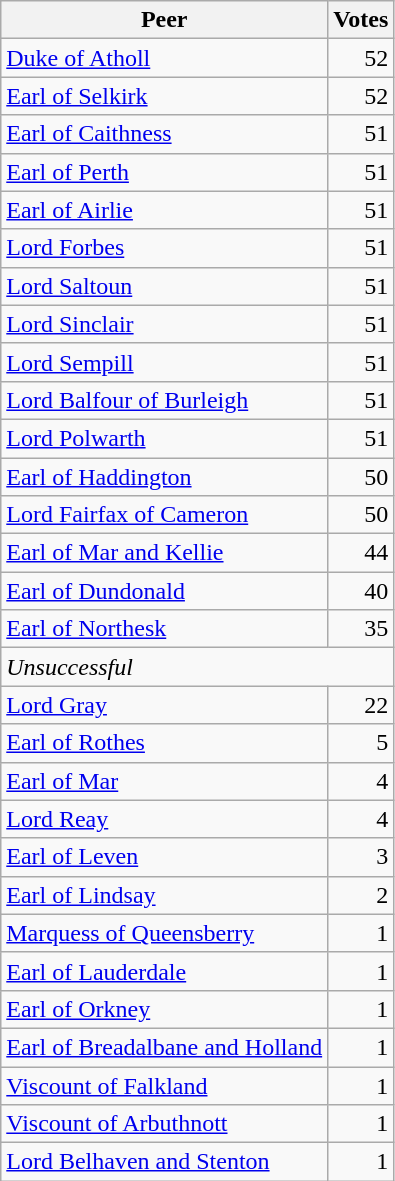<table class="wikitable">
<tr>
<th>Peer</th>
<th>Votes</th>
</tr>
<tr>
<td><a href='#'>Duke of Atholl</a></td>
<td align=right>52</td>
</tr>
<tr>
<td><a href='#'>Earl of Selkirk</a></td>
<td align=right>52</td>
</tr>
<tr>
<td><a href='#'>Earl of Caithness</a></td>
<td align=right>51</td>
</tr>
<tr>
<td><a href='#'>Earl of Perth</a></td>
<td align=right>51</td>
</tr>
<tr>
<td><a href='#'>Earl of Airlie</a></td>
<td align=right>51</td>
</tr>
<tr>
<td><a href='#'>Lord Forbes</a></td>
<td align=right>51</td>
</tr>
<tr>
<td><a href='#'>Lord Saltoun</a></td>
<td align=right>51</td>
</tr>
<tr>
<td><a href='#'>Lord Sinclair</a></td>
<td align=right>51</td>
</tr>
<tr>
<td><a href='#'>Lord Sempill</a></td>
<td align=right>51</td>
</tr>
<tr>
<td><a href='#'>Lord Balfour of Burleigh</a></td>
<td align=right>51</td>
</tr>
<tr>
<td><a href='#'>Lord Polwarth</a></td>
<td align=right>51</td>
</tr>
<tr>
<td><a href='#'>Earl of Haddington</a></td>
<td align=right>50</td>
</tr>
<tr>
<td><a href='#'>Lord Fairfax of Cameron</a></td>
<td align=right>50</td>
</tr>
<tr>
<td><a href='#'>Earl of Mar and Kellie</a></td>
<td align=right>44</td>
</tr>
<tr>
<td><a href='#'>Earl of Dundonald</a></td>
<td align=right>40</td>
</tr>
<tr>
<td><a href='#'>Earl of Northesk</a></td>
<td align=right>35</td>
</tr>
<tr>
<td colspan=2><em>Unsuccessful</em></td>
</tr>
<tr>
<td><a href='#'>Lord Gray</a></td>
<td align=right>22</td>
</tr>
<tr>
<td><a href='#'>Earl of Rothes</a></td>
<td align=right>5</td>
</tr>
<tr>
<td><a href='#'>Earl of Mar</a></td>
<td align=right>4</td>
</tr>
<tr>
<td><a href='#'>Lord Reay</a></td>
<td align=right>4</td>
</tr>
<tr>
<td><a href='#'>Earl of Leven</a></td>
<td align=right>3</td>
</tr>
<tr>
<td><a href='#'>Earl of Lindsay</a></td>
<td align=right>2</td>
</tr>
<tr>
<td><a href='#'>Marquess of Queensberry</a></td>
<td align=right>1</td>
</tr>
<tr>
<td><a href='#'>Earl of Lauderdale</a></td>
<td align=right>1</td>
</tr>
<tr>
<td><a href='#'>Earl of Orkney</a></td>
<td align=right>1</td>
</tr>
<tr>
<td><a href='#'>Earl of Breadalbane and Holland</a></td>
<td align=right>1</td>
</tr>
<tr>
<td><a href='#'>Viscount of Falkland</a></td>
<td align=right>1</td>
</tr>
<tr>
<td><a href='#'>Viscount of Arbuthnott</a></td>
<td align=right>1</td>
</tr>
<tr>
<td><a href='#'>Lord Belhaven and Stenton</a></td>
<td align=right>1</td>
</tr>
</table>
